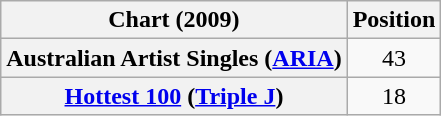<table class="wikitable sortable plainrowheaders" style="text-align:center">
<tr>
<th>Chart (2009)</th>
<th>Position</th>
</tr>
<tr>
<th scope="row">Australian Artist Singles (<a href='#'>ARIA</a>)</th>
<td>43</td>
</tr>
<tr>
<th scope="row"><a href='#'>Hottest 100</a> (<a href='#'>Triple J</a>)</th>
<td>18</td>
</tr>
</table>
